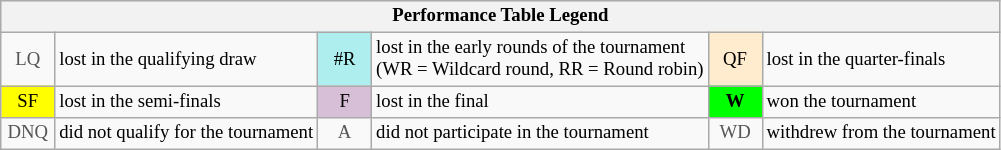<table class="wikitable" style="font-size:78%;">
<tr bgcolor="#efefef">
<th colspan="6">Performance Table Legend</th>
</tr>
<tr>
<td align="center" style="color:#555555;" width="30">LQ</td>
<td>lost in the qualifying draw</td>
<td align="center" style="background:#afeeee;">#R</td>
<td>lost in the early rounds of the tournament<br>(WR = Wildcard round, RR = Round robin)</td>
<td align="center" style="background:#ffebcd;">QF</td>
<td>lost in the quarter-finals</td>
</tr>
<tr>
<td align="center" style="background:yellow;">SF</td>
<td>lost in the semi-finals</td>
<td align="center" style="background:#D8BFD8;">F</td>
<td>lost in the final</td>
<td align="center" style="background:#00ff00;"><strong>W</strong></td>
<td>won the tournament</td>
</tr>
<tr>
<td align="center" style="color:#555555;" width="30">DNQ</td>
<td>did not qualify for the tournament</td>
<td align="center" style="color:#555555;" width="30">A</td>
<td>did not participate in the tournament</td>
<td align="center" style="color:#555555;" width="30">WD</td>
<td>withdrew from the tournament</td>
</tr>
</table>
